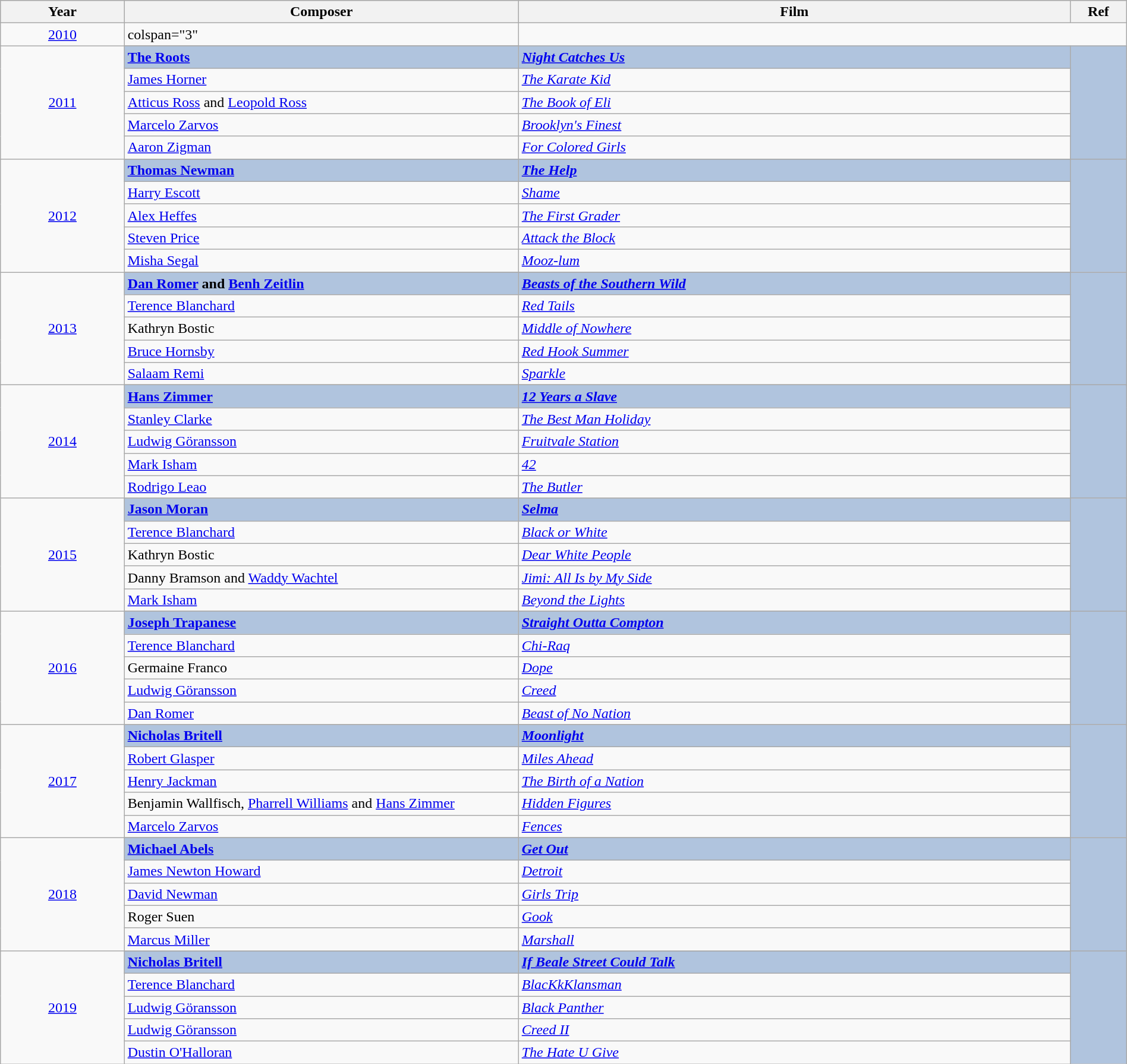<table class="wikitable" style="width:100%;">
<tr style="background:#bebebe;">
<th style="width:11%;">Year</th>
<th style="width:35%;">Composer</th>
<th style="width:49%;">Film</th>
<th style="width:5%;">Ref</th>
</tr>
<tr>
<td align="center"><a href='#'>2010</a></td>
<td>colspan="3" </td>
</tr>
<tr>
<td rowspan="6" align="center"><a href='#'>2011</a></td>
</tr>
<tr style="background:#B0C4DE">
<td><strong><a href='#'>The Roots</a></strong></td>
<td><strong><em><a href='#'>Night Catches Us</a></em></strong></td>
<td rowspan="6" align="center"></td>
</tr>
<tr>
<td><a href='#'>James Horner</a></td>
<td><em><a href='#'>The Karate Kid</a></em></td>
</tr>
<tr>
<td><a href='#'>Atticus Ross</a> and <a href='#'>Leopold Ross</a></td>
<td><em><a href='#'>The Book of Eli</a></em></td>
</tr>
<tr>
<td><a href='#'>Marcelo Zarvos</a></td>
<td><em><a href='#'>Brooklyn's Finest</a></em></td>
</tr>
<tr>
<td><a href='#'>Aaron Zigman</a></td>
<td><em><a href='#'>For Colored Girls</a></em></td>
</tr>
<tr>
<td rowspan="6" align="center"><a href='#'>2012</a></td>
</tr>
<tr style="background:#B0C4DE">
<td><strong><a href='#'>Thomas Newman</a></strong></td>
<td><strong><em><a href='#'>The Help</a></em></strong></td>
<td rowspan="6" align="center"></td>
</tr>
<tr>
<td><a href='#'>Harry Escott</a></td>
<td><em><a href='#'>Shame</a></em></td>
</tr>
<tr>
<td><a href='#'>Alex Heffes</a></td>
<td><em><a href='#'>The First Grader</a></em></td>
</tr>
<tr>
<td><a href='#'>Steven Price</a></td>
<td><em><a href='#'>Attack the Block</a></em></td>
</tr>
<tr>
<td><a href='#'>Misha Segal</a></td>
<td><em><a href='#'>Mooz-lum</a></em></td>
</tr>
<tr>
<td rowspan="6" align="center"><a href='#'>2013</a></td>
</tr>
<tr style="background:#B0C4DE">
<td><strong><a href='#'>Dan Romer</a> and <a href='#'>Benh Zeitlin</a></strong></td>
<td><strong><em><a href='#'>Beasts of the Southern Wild</a></em></strong></td>
<td rowspan="6" align="center"></td>
</tr>
<tr>
<td><a href='#'>Terence Blanchard</a></td>
<td><em><a href='#'>Red Tails</a></em></td>
</tr>
<tr>
<td>Kathryn Bostic</td>
<td><em><a href='#'>Middle of Nowhere</a></em></td>
</tr>
<tr>
<td><a href='#'>Bruce Hornsby</a></td>
<td><em><a href='#'>Red Hook Summer</a></em></td>
</tr>
<tr>
<td><a href='#'>Salaam Remi</a></td>
<td><em><a href='#'>Sparkle</a></em></td>
</tr>
<tr>
<td rowspan="6" align="center"><a href='#'>2014</a></td>
</tr>
<tr style="background:#B0C4DE">
<td><strong><a href='#'>Hans Zimmer</a></strong></td>
<td><strong><em><a href='#'>12 Years a Slave</a></em></strong></td>
<td rowspan="6" align="center"></td>
</tr>
<tr>
<td><a href='#'>Stanley Clarke</a></td>
<td><em><a href='#'>The Best Man Holiday</a></em></td>
</tr>
<tr>
<td><a href='#'>Ludwig Göransson</a></td>
<td><em><a href='#'>Fruitvale Station</a></em></td>
</tr>
<tr>
<td><a href='#'>Mark Isham</a></td>
<td><em><a href='#'>42</a></em></td>
</tr>
<tr>
<td><a href='#'>Rodrigo Leao</a></td>
<td><em><a href='#'>The Butler</a></em></td>
</tr>
<tr>
<td rowspan="6" align="center"><a href='#'>2015</a></td>
</tr>
<tr style="background:#B0C4DE">
<td><strong><a href='#'>Jason Moran</a></strong></td>
<td><strong><em><a href='#'>Selma</a></em></strong></td>
<td rowspan="6" align="center"></td>
</tr>
<tr>
<td><a href='#'>Terence Blanchard</a></td>
<td><em><a href='#'>Black or White</a></em></td>
</tr>
<tr>
<td>Kathryn Bostic</td>
<td><em><a href='#'>Dear White People</a></em></td>
</tr>
<tr>
<td>Danny Bramson and <a href='#'>Waddy Wachtel</a></td>
<td><em><a href='#'>Jimi: All Is by My Side</a></em></td>
</tr>
<tr>
<td><a href='#'>Mark Isham</a></td>
<td><em><a href='#'>Beyond the Lights</a></em></td>
</tr>
<tr>
<td rowspan="6" align="center"><a href='#'>2016</a></td>
</tr>
<tr style="background:#B0C4DE">
<td><strong><a href='#'>Joseph Trapanese</a></strong></td>
<td><strong><em><a href='#'>Straight Outta Compton</a></em></strong></td>
<td rowspan="6" align="center"></td>
</tr>
<tr>
<td><a href='#'>Terence Blanchard</a></td>
<td><em><a href='#'>Chi-Raq</a></em></td>
</tr>
<tr>
<td>Germaine Franco</td>
<td><em><a href='#'>Dope</a></em></td>
</tr>
<tr>
<td><a href='#'>Ludwig Göransson</a></td>
<td><em><a href='#'>Creed</a></em></td>
</tr>
<tr>
<td><a href='#'>Dan Romer</a></td>
<td><em><a href='#'>Beast of No Nation</a></em></td>
</tr>
<tr>
<td rowspan="6" align="center"><a href='#'>2017</a></td>
</tr>
<tr style="background:#B0C4DE">
<td><strong><a href='#'>Nicholas Britell</a></strong></td>
<td><strong><em><a href='#'>Moonlight</a></em></strong></td>
<td rowspan="6" align="center"></td>
</tr>
<tr>
<td><a href='#'>Robert Glasper</a></td>
<td><em><a href='#'>Miles Ahead</a></em></td>
</tr>
<tr>
<td><a href='#'>Henry Jackman</a></td>
<td><em><a href='#'>The Birth of a Nation</a></em></td>
</tr>
<tr>
<td>Benjamin Wallfisch, <a href='#'>Pharrell Williams</a> and <a href='#'>Hans Zimmer</a></td>
<td><em><a href='#'>Hidden Figures</a></em></td>
</tr>
<tr>
<td><a href='#'>Marcelo Zarvos</a></td>
<td><em><a href='#'>Fences</a></em></td>
</tr>
<tr>
<td rowspan="6" align="center"><a href='#'>2018</a></td>
</tr>
<tr style="background:#B0C4DE">
<td><strong><a href='#'>Michael Abels</a></strong></td>
<td><strong><em><a href='#'>Get Out</a></em></strong></td>
<td rowspan="6" align="center"></td>
</tr>
<tr>
<td><a href='#'>James Newton Howard</a></td>
<td><em><a href='#'>Detroit</a></em></td>
</tr>
<tr>
<td><a href='#'>David Newman</a></td>
<td><em><a href='#'>Girls Trip</a></em></td>
</tr>
<tr>
<td>Roger Suen</td>
<td><em><a href='#'>Gook</a></em></td>
</tr>
<tr>
<td><a href='#'>Marcus Miller</a></td>
<td><em><a href='#'>Marshall</a></em></td>
</tr>
<tr>
<td rowspan="6" align="center"><a href='#'>2019</a></td>
</tr>
<tr style="background:#B0C4DE">
<td><strong><a href='#'>Nicholas Britell</a></strong></td>
<td><strong><em><a href='#'>If Beale Street Could Talk</a></em></strong></td>
<td rowspan="6" align="center"></td>
</tr>
<tr>
<td><a href='#'>Terence Blanchard</a></td>
<td><em><a href='#'>BlacKkKlansman</a></em></td>
</tr>
<tr>
<td><a href='#'>Ludwig Göransson</a></td>
<td><em><a href='#'>Black Panther</a></em></td>
</tr>
<tr>
<td><a href='#'>Ludwig Göransson</a></td>
<td><em><a href='#'>Creed II</a></em></td>
</tr>
<tr>
<td><a href='#'>Dustin O'Halloran</a></td>
<td><em><a href='#'>The Hate U Give</a></em></td>
</tr>
</table>
